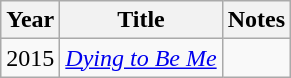<table class="wikitable">
<tr>
<th>Year</th>
<th>Title</th>
<th class="unsortable">Notes</th>
</tr>
<tr>
<td>2015</td>
<td><em><a href='#'>Dying to Be Me</a></em></td>
<td></td>
</tr>
</table>
